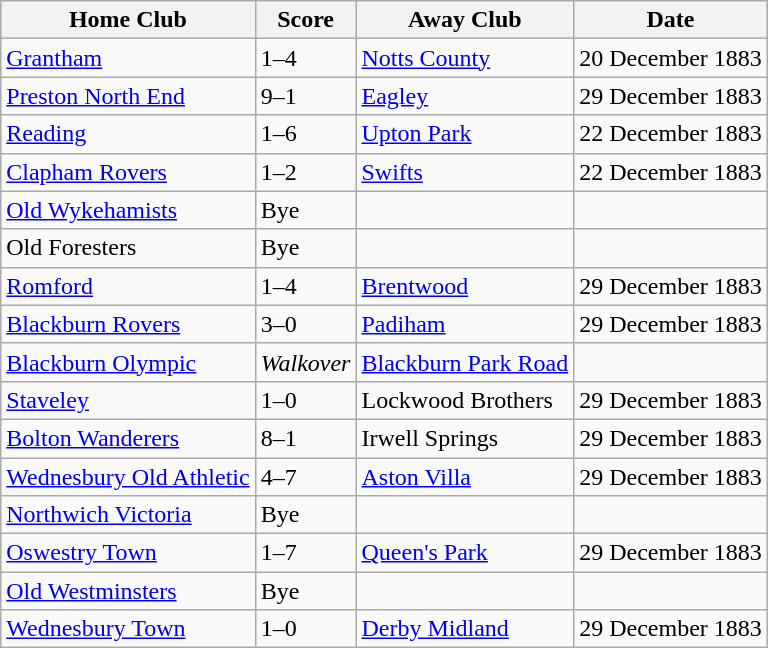<table class="wikitable">
<tr>
<th>Home Club</th>
<th>Score</th>
<th>Away Club</th>
<th>Date</th>
</tr>
<tr>
<td><a href='#'>Grantham</a></td>
<td>1–4</td>
<td><a href='#'>Notts County</a></td>
<td>20 December 1883</td>
</tr>
<tr>
<td><a href='#'>Preston North End</a></td>
<td>9–1</td>
<td><a href='#'>Eagley</a></td>
<td>29 December 1883</td>
</tr>
<tr>
<td><a href='#'>Reading</a></td>
<td>1–6</td>
<td><a href='#'>Upton Park</a></td>
<td>22 December 1883</td>
</tr>
<tr>
<td><a href='#'>Clapham Rovers</a></td>
<td>1–2</td>
<td><a href='#'>Swifts</a></td>
<td>22 December 1883</td>
</tr>
<tr>
<td><a href='#'>Old Wykehamists</a></td>
<td>Bye</td>
<td></td>
<td></td>
</tr>
<tr>
<td>Old Foresters</td>
<td>Bye</td>
<td></td>
<td></td>
</tr>
<tr>
<td><a href='#'>Romford</a></td>
<td>1–4</td>
<td><a href='#'>Brentwood</a></td>
<td>29 December 1883</td>
</tr>
<tr>
<td><a href='#'>Blackburn Rovers</a></td>
<td>3–0</td>
<td><a href='#'>Padiham</a></td>
<td>29 December 1883</td>
</tr>
<tr>
<td><a href='#'>Blackburn Olympic</a></td>
<td><em>Walkover</em></td>
<td><a href='#'>Blackburn Park Road</a></td>
<td></td>
</tr>
<tr>
<td><a href='#'>Staveley</a></td>
<td>1–0</td>
<td>Lockwood Brothers</td>
<td>29 December 1883</td>
</tr>
<tr>
<td><a href='#'>Bolton Wanderers</a></td>
<td>8–1</td>
<td>Irwell Springs</td>
<td>29 December 1883</td>
</tr>
<tr>
<td><a href='#'>Wednesbury Old Athletic</a></td>
<td>4–7</td>
<td><a href='#'>Aston Villa</a></td>
<td>29 December 1883</td>
</tr>
<tr>
<td><a href='#'>Northwich Victoria</a></td>
<td>Bye</td>
<td></td>
<td></td>
</tr>
<tr>
<td><a href='#'>Oswestry Town</a></td>
<td>1–7</td>
<td><a href='#'>Queen's Park</a> </td>
<td>29 December 1883</td>
</tr>
<tr>
<td><a href='#'>Old Westminsters</a></td>
<td>Bye</td>
<td></td>
<td></td>
</tr>
<tr>
<td><a href='#'>Wednesbury Town</a></td>
<td>1–0</td>
<td><a href='#'>Derby Midland</a></td>
<td>29 December 1883</td>
</tr>
</table>
